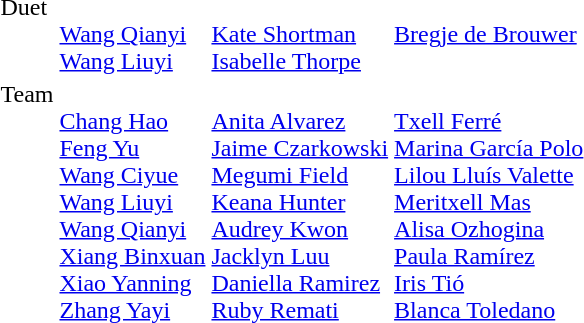<table>
<tr valign=top>
<td>Duet<br></td>
<td><br><a href='#'>Wang Qianyi</a><br><a href='#'>Wang Liuyi</a></td>
<td><br><a href='#'>Kate Shortman</a><br><a href='#'>Isabelle Thorpe</a></td>
<td><br><a href='#'>Bregje de Brouwer</a><br></td>
</tr>
<tr valign=top>
<td>Team<br></td>
<td nowrap><br><a href='#'>Chang Hao</a><br><a href='#'>Feng Yu</a><br><a href='#'>Wang Ciyue</a><br><a href='#'>Wang Liuyi</a><br><a href='#'>Wang Qianyi</a><br><a href='#'>Xiang Binxuan</a><br><a href='#'>Xiao Yanning</a><br><a href='#'>Zhang Yayi</a></td>
<td nowrap><br><a href='#'>Anita Alvarez</a><br><a href='#'>Jaime Czarkowski</a><br><a href='#'>Megumi Field</a><br><a href='#'>Keana Hunter</a><br><a href='#'>Audrey Kwon</a><br><a href='#'>Jacklyn Luu</a><br><a href='#'>Daniella Ramirez</a><br><a href='#'>Ruby Remati</a></td>
<td nowrap><br><a href='#'>Txell Ferré</a><br><a href='#'>Marina García Polo</a><br><a href='#'>Lilou Lluís Valette</a><br><a href='#'>Meritxell Mas</a><br><a href='#'>Alisa Ozhogina</a><br><a href='#'>Paula Ramírez</a><br><a href='#'>Iris Tió</a><br><a href='#'>Blanca Toledano</a></td>
</tr>
</table>
